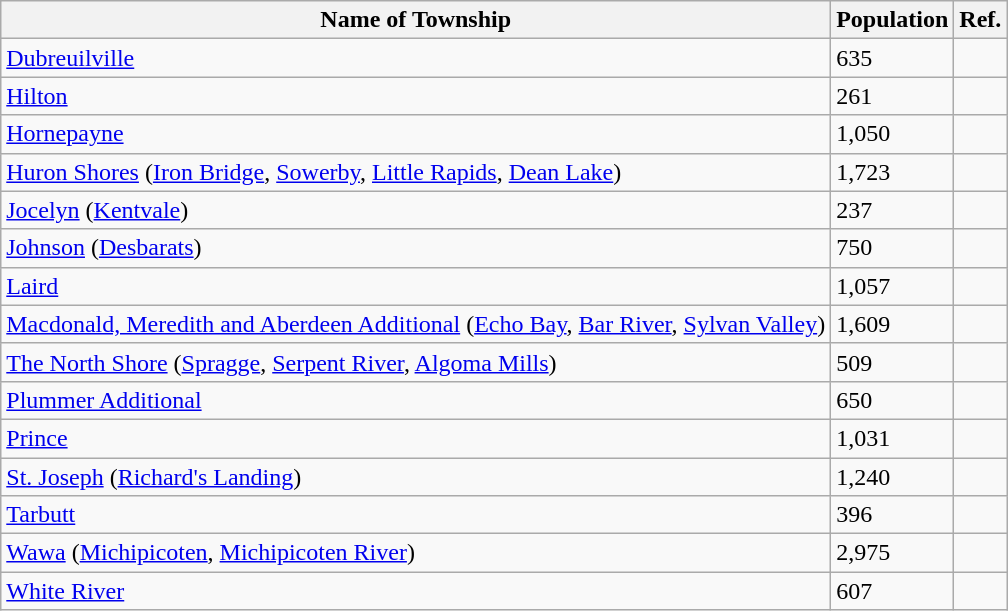<table class="wikitable">
<tr>
<th>Name of Township</th>
<th>Population</th>
<th>Ref.</th>
</tr>
<tr>
<td><a href='#'>Dubreuilville</a></td>
<td>635</td>
<td></td>
</tr>
<tr>
<td><a href='#'>Hilton</a></td>
<td>261</td>
<td></td>
</tr>
<tr>
<td><a href='#'>Hornepayne</a></td>
<td>1,050</td>
<td></td>
</tr>
<tr>
<td><a href='#'>Huron Shores</a> (<a href='#'>Iron Bridge</a>, <a href='#'>Sowerby</a>, <a href='#'>Little Rapids</a>, <a href='#'>Dean Lake</a>)</td>
<td>1,723</td>
<td></td>
</tr>
<tr>
<td><a href='#'>Jocelyn</a> (<a href='#'>Kentvale</a>)</td>
<td>237</td>
<td></td>
</tr>
<tr>
<td><a href='#'>Johnson</a> (<a href='#'>Desbarats</a>)</td>
<td>750</td>
<td></td>
</tr>
<tr>
<td><a href='#'>Laird</a></td>
<td>1,057</td>
<td></td>
</tr>
<tr>
<td><a href='#'>Macdonald, Meredith and Aberdeen Additional</a> (<a href='#'>Echo Bay</a>, <a href='#'>Bar River</a>, <a href='#'>Sylvan Valley</a>)</td>
<td>1,609</td>
<td></td>
</tr>
<tr>
<td><a href='#'>The North Shore</a> (<a href='#'>Spragge</a>, <a href='#'>Serpent River</a>, <a href='#'>Algoma Mills</a>)</td>
<td>509</td>
<td></td>
</tr>
<tr>
<td><a href='#'>Plummer Additional</a></td>
<td>650</td>
<td></td>
</tr>
<tr>
<td><a href='#'>Prince</a></td>
<td>1,031</td>
<td></td>
</tr>
<tr>
<td><a href='#'>St. Joseph</a> (<a href='#'>Richard's Landing</a>)</td>
<td>1,240</td>
<td></td>
</tr>
<tr>
<td><a href='#'>Tarbutt</a></td>
<td>396</td>
<td></td>
</tr>
<tr>
<td><a href='#'>Wawa</a> (<a href='#'>Michipicoten</a>, <a href='#'>Michipicoten River</a>)</td>
<td>2,975</td>
<td></td>
</tr>
<tr>
<td><a href='#'>White River</a></td>
<td>607</td>
<td></td>
</tr>
</table>
